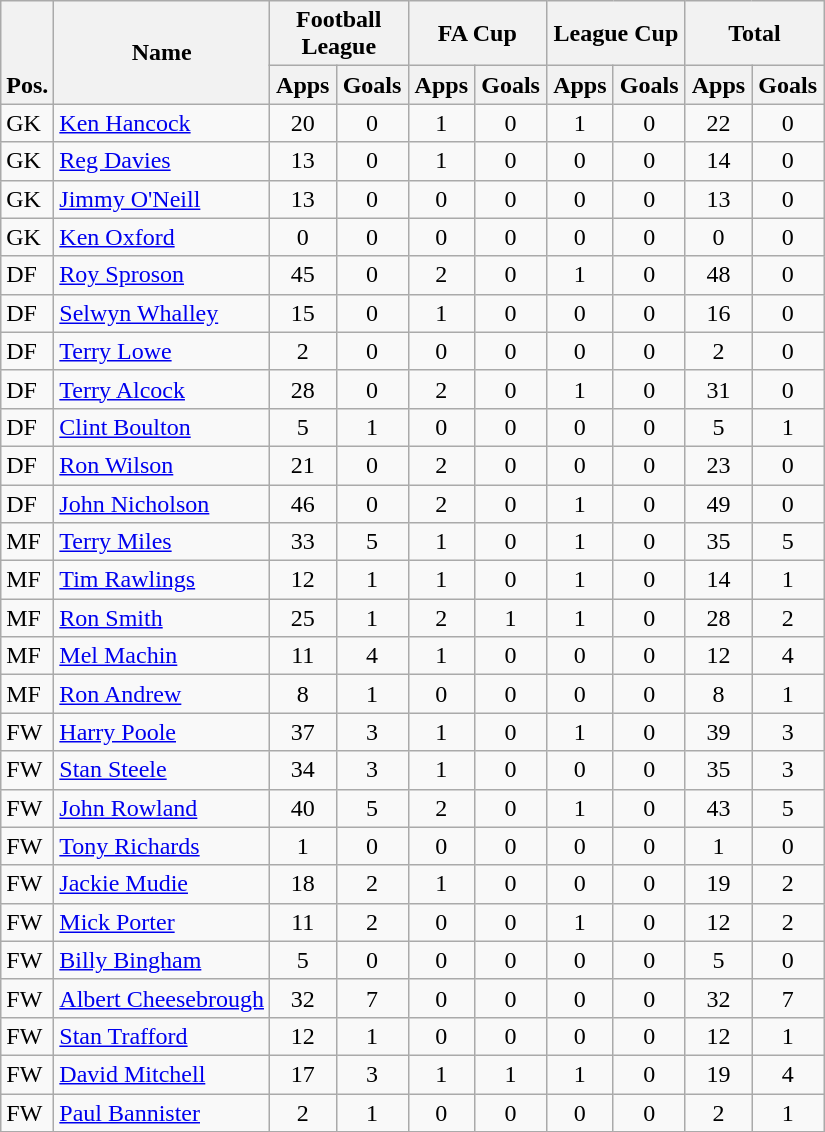<table class="wikitable" style="text-align:center">
<tr>
<th rowspan="2" valign="bottom">Pos.</th>
<th rowspan="2">Name</th>
<th colspan="2" width="85">Football League</th>
<th colspan="2" width="85">FA Cup</th>
<th colspan="2" width="85">League Cup</th>
<th colspan="2" width="85">Total</th>
</tr>
<tr>
<th>Apps</th>
<th>Goals</th>
<th>Apps</th>
<th>Goals</th>
<th>Apps</th>
<th>Goals</th>
<th>Apps</th>
<th>Goals</th>
</tr>
<tr>
<td align="left">GK</td>
<td align="left"> <a href='#'>Ken Hancock</a></td>
<td>20</td>
<td>0</td>
<td>1</td>
<td>0</td>
<td>1</td>
<td>0</td>
<td>22</td>
<td>0</td>
</tr>
<tr>
<td align="left">GK</td>
<td align="left"> <a href='#'>Reg Davies</a></td>
<td>13</td>
<td>0</td>
<td>1</td>
<td>0</td>
<td>0</td>
<td>0</td>
<td>14</td>
<td>0</td>
</tr>
<tr>
<td align="left">GK</td>
<td align="left"> <a href='#'>Jimmy O'Neill</a></td>
<td>13</td>
<td>0</td>
<td>0</td>
<td>0</td>
<td>0</td>
<td>0</td>
<td>13</td>
<td>0</td>
</tr>
<tr>
<td align="left">GK</td>
<td align="left"> <a href='#'>Ken Oxford</a></td>
<td>0</td>
<td>0</td>
<td>0</td>
<td>0</td>
<td>0</td>
<td>0</td>
<td>0</td>
<td>0</td>
</tr>
<tr>
<td align="left">DF</td>
<td align="left"> <a href='#'>Roy Sproson</a></td>
<td>45</td>
<td>0</td>
<td>2</td>
<td>0</td>
<td>1</td>
<td>0</td>
<td>48</td>
<td>0</td>
</tr>
<tr>
<td align="left">DF</td>
<td align="left"> <a href='#'>Selwyn Whalley</a></td>
<td>15</td>
<td>0</td>
<td>1</td>
<td>0</td>
<td>0</td>
<td>0</td>
<td>16</td>
<td>0</td>
</tr>
<tr>
<td align="left">DF</td>
<td align="left"> <a href='#'>Terry Lowe</a></td>
<td>2</td>
<td>0</td>
<td>0</td>
<td>0</td>
<td>0</td>
<td>0</td>
<td>2</td>
<td>0</td>
</tr>
<tr>
<td align="left">DF</td>
<td align="left"> <a href='#'>Terry Alcock</a></td>
<td>28</td>
<td>0</td>
<td>2</td>
<td>0</td>
<td>1</td>
<td>0</td>
<td>31</td>
<td>0</td>
</tr>
<tr>
<td align="left">DF</td>
<td align="left"> <a href='#'>Clint Boulton</a></td>
<td>5</td>
<td>1</td>
<td>0</td>
<td>0</td>
<td>0</td>
<td>0</td>
<td>5</td>
<td>1</td>
</tr>
<tr>
<td align="left">DF</td>
<td align="left"> <a href='#'>Ron Wilson</a></td>
<td>21</td>
<td>0</td>
<td>2</td>
<td>0</td>
<td>0</td>
<td>0</td>
<td>23</td>
<td>0</td>
</tr>
<tr>
<td align="left">DF</td>
<td align="left"> <a href='#'>John Nicholson</a></td>
<td>46</td>
<td>0</td>
<td>2</td>
<td>0</td>
<td>1</td>
<td>0</td>
<td>49</td>
<td>0</td>
</tr>
<tr>
<td align="left">MF</td>
<td align="left"> <a href='#'>Terry Miles</a></td>
<td>33</td>
<td>5</td>
<td>1</td>
<td>0</td>
<td>1</td>
<td>0</td>
<td>35</td>
<td>5</td>
</tr>
<tr>
<td align="left">MF</td>
<td align="left"> <a href='#'>Tim Rawlings</a></td>
<td>12</td>
<td>1</td>
<td>1</td>
<td>0</td>
<td>1</td>
<td>0</td>
<td>14</td>
<td>1</td>
</tr>
<tr>
<td align="left">MF</td>
<td align="left"> <a href='#'>Ron Smith</a></td>
<td>25</td>
<td>1</td>
<td>2</td>
<td>1</td>
<td>1</td>
<td>0</td>
<td>28</td>
<td>2</td>
</tr>
<tr>
<td align="left">MF</td>
<td align="left"> <a href='#'>Mel Machin</a></td>
<td>11</td>
<td>4</td>
<td>1</td>
<td>0</td>
<td>0</td>
<td>0</td>
<td>12</td>
<td>4</td>
</tr>
<tr>
<td align="left">MF</td>
<td align="left"> <a href='#'>Ron Andrew</a></td>
<td>8</td>
<td>1</td>
<td>0</td>
<td>0</td>
<td>0</td>
<td>0</td>
<td>8</td>
<td>1</td>
</tr>
<tr>
<td align="left">FW</td>
<td align="left"> <a href='#'>Harry Poole</a></td>
<td>37</td>
<td>3</td>
<td>1</td>
<td>0</td>
<td>1</td>
<td>0</td>
<td>39</td>
<td>3</td>
</tr>
<tr>
<td align="left">FW</td>
<td align="left"> <a href='#'>Stan Steele</a></td>
<td>34</td>
<td>3</td>
<td>1</td>
<td>0</td>
<td>0</td>
<td>0</td>
<td>35</td>
<td>3</td>
</tr>
<tr>
<td align="left">FW</td>
<td align="left"> <a href='#'>John Rowland</a></td>
<td>40</td>
<td>5</td>
<td>2</td>
<td>0</td>
<td>1</td>
<td>0</td>
<td>43</td>
<td>5</td>
</tr>
<tr>
<td align="left">FW</td>
<td align="left"> <a href='#'>Tony Richards</a></td>
<td>1</td>
<td>0</td>
<td>0</td>
<td>0</td>
<td>0</td>
<td>0</td>
<td>1</td>
<td>0</td>
</tr>
<tr>
<td align="left">FW</td>
<td align="left"> <a href='#'>Jackie Mudie</a></td>
<td>18</td>
<td>2</td>
<td>1</td>
<td>0</td>
<td>0</td>
<td>0</td>
<td>19</td>
<td>2</td>
</tr>
<tr>
<td align="left">FW</td>
<td align="left"> <a href='#'>Mick Porter</a></td>
<td>11</td>
<td>2</td>
<td>0</td>
<td>0</td>
<td>1</td>
<td>0</td>
<td>12</td>
<td>2</td>
</tr>
<tr>
<td align="left">FW</td>
<td align="left"> <a href='#'>Billy Bingham</a></td>
<td>5</td>
<td>0</td>
<td>0</td>
<td>0</td>
<td>0</td>
<td>0</td>
<td>5</td>
<td>0</td>
</tr>
<tr>
<td align="left">FW</td>
<td align="left"> <a href='#'>Albert Cheesebrough</a></td>
<td>32</td>
<td>7</td>
<td>0</td>
<td>0</td>
<td>0</td>
<td>0</td>
<td>32</td>
<td>7</td>
</tr>
<tr>
<td align="left">FW</td>
<td align="left"> <a href='#'>Stan Trafford</a></td>
<td>12</td>
<td>1</td>
<td>0</td>
<td>0</td>
<td>0</td>
<td>0</td>
<td>12</td>
<td>1</td>
</tr>
<tr>
<td align="left">FW</td>
<td align="left"> <a href='#'>David Mitchell</a></td>
<td>17</td>
<td>3</td>
<td>1</td>
<td>1</td>
<td>1</td>
<td>0</td>
<td>19</td>
<td>4</td>
</tr>
<tr>
<td align="left">FW</td>
<td align="left"> <a href='#'>Paul Bannister</a></td>
<td>2</td>
<td>1</td>
<td>0</td>
<td>0</td>
<td>0</td>
<td>0</td>
<td>2</td>
<td>1</td>
</tr>
<tr>
</tr>
</table>
